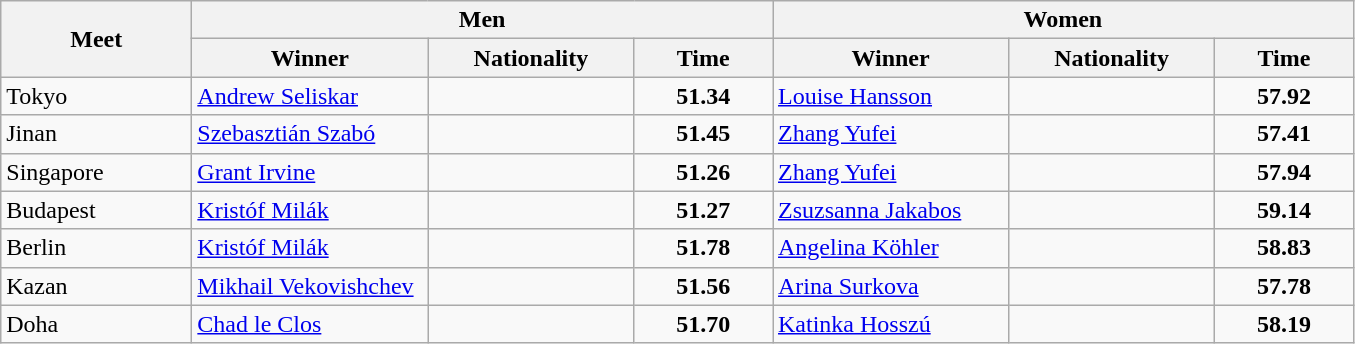<table class="wikitable">
<tr>
<th width=120 rowspan="2">Meet</th>
<th colspan="3">Men</th>
<th colspan="3">Women</th>
</tr>
<tr>
<th width=150>Winner</th>
<th width=130>Nationality</th>
<th width=85>Time</th>
<th width=150>Winner</th>
<th width=130>Nationality</th>
<th width=85>Time</th>
</tr>
<tr>
<td>Tokyo</td>
<td><a href='#'>Andrew Seliskar</a></td>
<td></td>
<td align=center><strong>51.34</strong></td>
<td><a href='#'>Louise Hansson</a></td>
<td></td>
<td align=center><strong>57.92</strong></td>
</tr>
<tr>
<td>Jinan</td>
<td><a href='#'>Szebasztián Szabó</a></td>
<td></td>
<td align=center><strong>51.45</strong></td>
<td><a href='#'>Zhang Yufei</a></td>
<td></td>
<td align=center><strong>57.41</strong></td>
</tr>
<tr>
<td>Singapore</td>
<td><a href='#'>Grant Irvine</a></td>
<td></td>
<td align=center><strong>51.26</strong></td>
<td><a href='#'>Zhang Yufei</a></td>
<td></td>
<td align=center><strong>57.94</strong></td>
</tr>
<tr>
<td>Budapest</td>
<td><a href='#'>Kristóf Milák</a></td>
<td></td>
<td align=center><strong>51.27</strong></td>
<td><a href='#'>Zsuzsanna Jakabos</a></td>
<td></td>
<td align=center><strong>59.14</strong></td>
</tr>
<tr>
<td>Berlin</td>
<td><a href='#'>Kristóf Milák</a></td>
<td></td>
<td align=center><strong>51.78</strong></td>
<td><a href='#'>Angelina Köhler</a></td>
<td></td>
<td align=center><strong>58.83</strong></td>
</tr>
<tr>
<td>Kazan</td>
<td><a href='#'>Mikhail Vekovishchev</a></td>
<td></td>
<td align=center><strong>51.56</strong></td>
<td><a href='#'>Arina Surkova</a></td>
<td></td>
<td align=center><strong>57.78</strong></td>
</tr>
<tr>
<td>Doha</td>
<td><a href='#'>Chad le Clos</a></td>
<td></td>
<td align=center><strong>51.70</strong></td>
<td><a href='#'>Katinka Hosszú</a></td>
<td></td>
<td align=center><strong>58.19</strong></td>
</tr>
</table>
